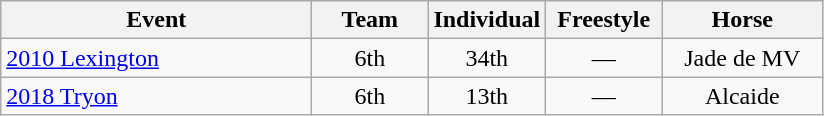<table class="wikitable" style="text-align: center;">
<tr ">
<th style="width:200px;">Event</th>
<th style="width:70px;">Team</th>
<th style="width:70px;">Individual</th>
<th style="width:70px;">Freestyle</th>
<th style="width:100px;">Horse</th>
</tr>
<tr>
<td align=left> <a href='#'>2010 Lexington</a></td>
<td>6th</td>
<td>34th</td>
<td>—</td>
<td>Jade de MV</td>
</tr>
<tr>
<td align=left> <a href='#'>2018 Tryon</a></td>
<td>6th</td>
<td>13th</td>
<td>—</td>
<td>Alcaide</td>
</tr>
</table>
